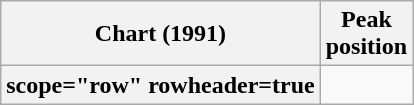<table class="wikitable sortable plainrowheaders">
<tr>
<th>Chart (1991)</th>
<th>Peak<br>position</th>
</tr>
<tr>
<th>scope="row" rowheader=true</th>
</tr>
</table>
